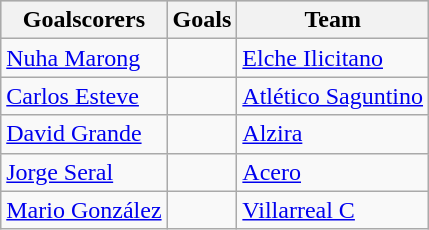<table class="wikitable sortable" class="wikitable">
<tr style="background:#ccc; text-align:center;">
<th>Goalscorers</th>
<th>Goals</th>
<th>Team</th>
</tr>
<tr>
<td> <a href='#'>Nuha Marong</a></td>
<td></td>
<td><a href='#'>Elche Ilicitano</a></td>
</tr>
<tr>
<td> <a href='#'>Carlos Esteve</a></td>
<td></td>
<td><a href='#'>Atlético Saguntino</a></td>
</tr>
<tr>
<td> <a href='#'>David Grande</a></td>
<td></td>
<td><a href='#'>Alzira</a></td>
</tr>
<tr>
<td> <a href='#'>Jorge Seral</a></td>
<td></td>
<td><a href='#'>Acero</a></td>
</tr>
<tr>
<td> <a href='#'>Mario González</a></td>
<td></td>
<td><a href='#'>Villarreal C</a></td>
</tr>
</table>
